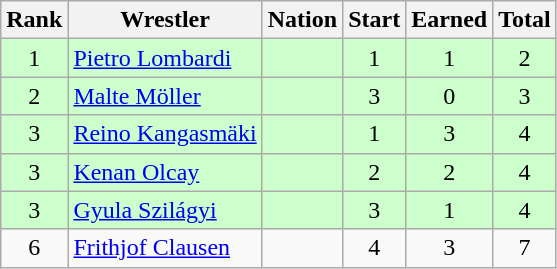<table class="wikitable sortable" style="text-align:center;">
<tr>
<th>Rank</th>
<th>Wrestler</th>
<th>Nation</th>
<th>Start</th>
<th>Earned</th>
<th>Total</th>
</tr>
<tr style="background:#cfc;">
<td>1</td>
<td align=left><a href='#'>Pietro Lombardi</a></td>
<td align=left></td>
<td>1</td>
<td>1</td>
<td>2</td>
</tr>
<tr style="background:#cfc;">
<td>2</td>
<td align=left><a href='#'>Malte Möller</a></td>
<td align=left></td>
<td>3</td>
<td>0</td>
<td>3</td>
</tr>
<tr style="background:#cfc;">
<td>3</td>
<td align=left><a href='#'>Reino Kangasmäki</a></td>
<td align=left></td>
<td>1</td>
<td>3</td>
<td>4</td>
</tr>
<tr style="background:#cfc;">
<td>3</td>
<td align=left><a href='#'>Kenan Olcay</a></td>
<td align=left></td>
<td>2</td>
<td>2</td>
<td>4</td>
</tr>
<tr style="background:#cfc;">
<td>3</td>
<td align=left><a href='#'>Gyula Szilágyi</a></td>
<td align=left></td>
<td>3</td>
<td>1</td>
<td>4</td>
</tr>
<tr>
<td>6</td>
<td align=left><a href='#'>Frithjof Clausen</a></td>
<td align=left></td>
<td>4</td>
<td>3</td>
<td>7</td>
</tr>
</table>
